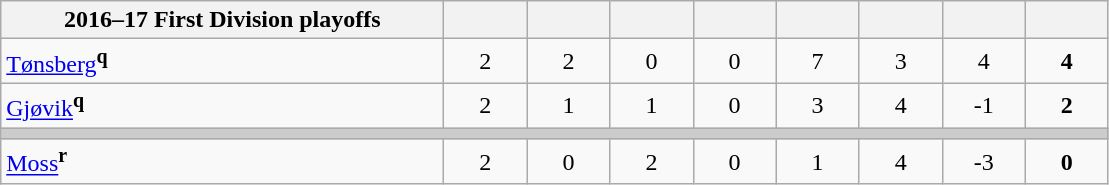<table class="wikitable">
<tr>
<th style="width:18em;">2016–17 First Division playoffs</th>
<th style="width:3em;"></th>
<th style="width:3em;"></th>
<th style="width:3em;"></th>
<th style="width:3em;"></th>
<th style="width:3em;"></th>
<th style="width:3em;"></th>
<th style="width:3em;"></th>
<th style="width:3em;"></th>
</tr>
<tr align=center>
<td align=left><a href='#'>Tønsberg</a><sup><strong>q</strong></sup></td>
<td>2</td>
<td>2</td>
<td>0</td>
<td>0</td>
<td>7</td>
<td>3</td>
<td>4</td>
<td><strong>4</strong></td>
</tr>
<tr align=center>
<td align=left><a href='#'>Gjøvik</a><sup><strong>q</strong></sup></td>
<td>2</td>
<td>1</td>
<td>1</td>
<td>0</td>
<td>3</td>
<td>4</td>
<td>-1</td>
<td><strong>2</strong></td>
</tr>
<tr bgcolor="#cccccc" class="unsortable">
<td colspan=10></td>
</tr>
<tr align=center>
<td align=left><a href='#'>Moss</a><sup><strong>r</strong></sup></td>
<td>2</td>
<td>0</td>
<td>2</td>
<td>0</td>
<td>1</td>
<td>4</td>
<td>-3</td>
<td><strong>0</strong></td>
</tr>
</table>
